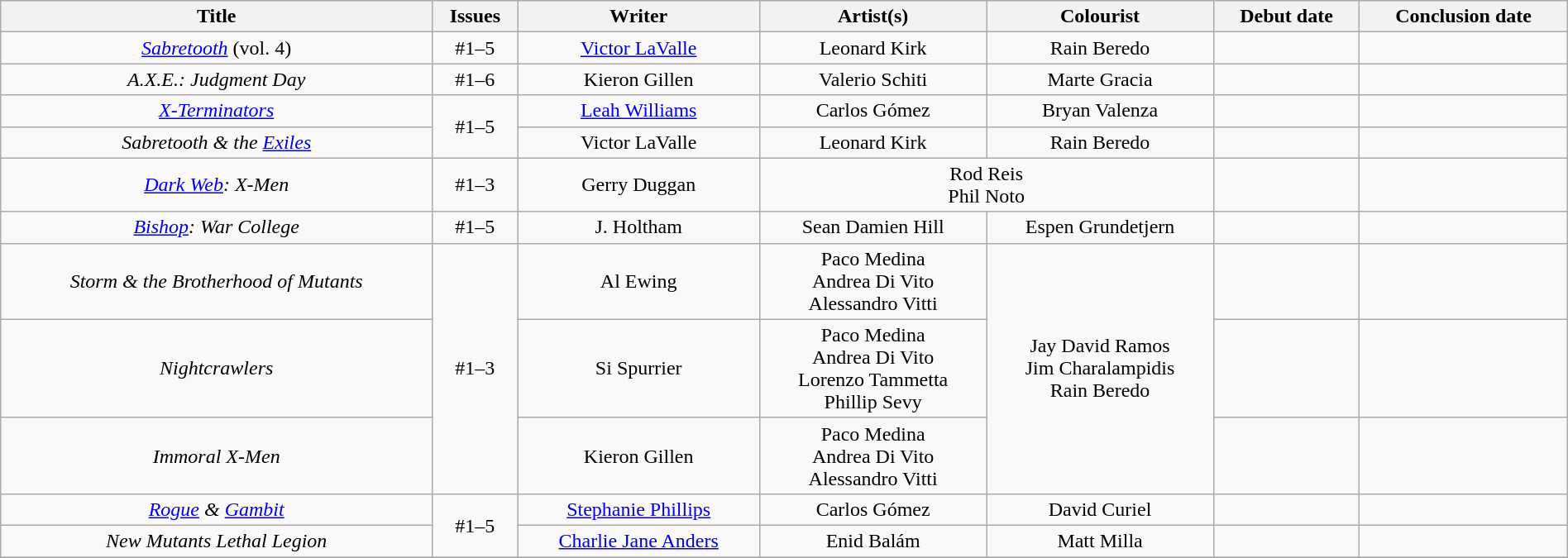<table class="wikitable" style="text-align:center; width:100%">
<tr>
<th scope="col">Title</th>
<th scope="col">Issues</th>
<th scope="col">Writer</th>
<th scope="col">Artist(s)</th>
<th scope="col">Colourist</th>
<th scope="col">Debut date</th>
<th scope="col">Conclusion date</th>
</tr>
<tr>
<td><em><a href='#'>Sabretooth</a></em> (vol. 4)</td>
<td>#1–5</td>
<td><a href='#'>Victor LaValle</a></td>
<td>Leonard Kirk</td>
<td>Rain Beredo</td>
<td></td>
<td></td>
</tr>
<tr>
<td><em>A.X.E.: Judgment Day</em></td>
<td>#1–6</td>
<td>Kieron Gillen</td>
<td>Valerio Schiti</td>
<td>Marte Gracia</td>
<td></td>
<td></td>
</tr>
<tr>
<td><em><a href='#'>X-Terminators</a></em></td>
<td rowspan="2">#1–5</td>
<td><a href='#'>Leah Williams</a></td>
<td>Carlos Gómez</td>
<td>Bryan Valenza</td>
<td></td>
<td></td>
</tr>
<tr>
<td><em>Sabretooth & the <a href='#'>Exiles</a></em></td>
<td>Victor LaValle</td>
<td>Leonard Kirk</td>
<td>Rain Beredo</td>
<td></td>
<td></td>
</tr>
<tr>
<td><em><a href='#'>Dark Web</a>: X-Men</em></td>
<td>#1–3</td>
<td>Gerry Duggan</td>
<td colspan="2">Rod Reis<br>Phil Noto</td>
<td></td>
<td></td>
</tr>
<tr>
<td><em><a href='#'>Bishop</a>: War College</em></td>
<td>#1–5</td>
<td>J. Holtham</td>
<td>Sean Damien Hill</td>
<td>Espen Grundetjern</td>
<td></td>
<td></td>
</tr>
<tr>
<td><em>Storm & the Brotherhood of Mutants</em></td>
<td rowspan="3">#1–3</td>
<td>Al Ewing</td>
<td>Paco Medina<br>Andrea Di Vito<br>Alessandro Vitti</td>
<td rowspan="3">Jay David Ramos<br>Jim Charalampidis<br>Rain Beredo</td>
<td></td>
<td></td>
</tr>
<tr>
<td><em>Nightcrawlers</em></td>
<td>Si Spurrier</td>
<td>Paco Medina<br>Andrea Di Vito<br>Lorenzo Tammetta<br>Phillip Sevy</td>
<td></td>
<td></td>
</tr>
<tr>
<td><em>Immoral X-Men</em></td>
<td>Kieron Gillen</td>
<td>Paco Medina<br>Andrea Di Vito<br>Alessandro Vitti</td>
<td></td>
<td></td>
</tr>
<tr>
<td><em><a href='#'>Rogue</a> & <a href='#'>Gambit</a></em></td>
<td rowspan="2">#1–5</td>
<td><a href='#'>Stephanie Phillips</a></td>
<td>Carlos Gómez</td>
<td>David Curiel</td>
<td></td>
<td></td>
</tr>
<tr>
<td><em>New Mutants Lethal Legion</em></td>
<td><a href='#'>Charlie Jane Anders</a></td>
<td>Enid Balám</td>
<td>Matt Milla</td>
<td></td>
<td></td>
</tr>
<tr>
</tr>
</table>
